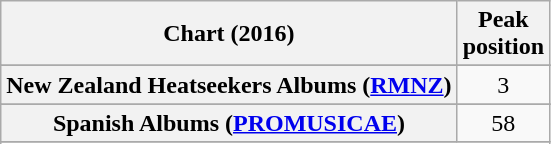<table class="wikitable sortable plainrowheaders" style="text-align:center">
<tr>
<th scope="col">Chart (2016)</th>
<th scope="col">Peak<br> position</th>
</tr>
<tr>
</tr>
<tr>
</tr>
<tr>
</tr>
<tr>
</tr>
<tr>
</tr>
<tr>
</tr>
<tr>
</tr>
<tr>
</tr>
<tr>
</tr>
<tr>
</tr>
<tr>
</tr>
<tr>
</tr>
<tr>
<th scope="row">New Zealand Heatseekers Albums (<a href='#'>RMNZ</a>)</th>
<td>3</td>
</tr>
<tr>
</tr>
<tr>
</tr>
<tr>
</tr>
<tr>
<th scope="row">Spanish Albums (<a href='#'>PROMUSICAE</a>)</th>
<td>58</td>
</tr>
<tr>
</tr>
<tr>
</tr>
<tr>
</tr>
<tr>
</tr>
</table>
